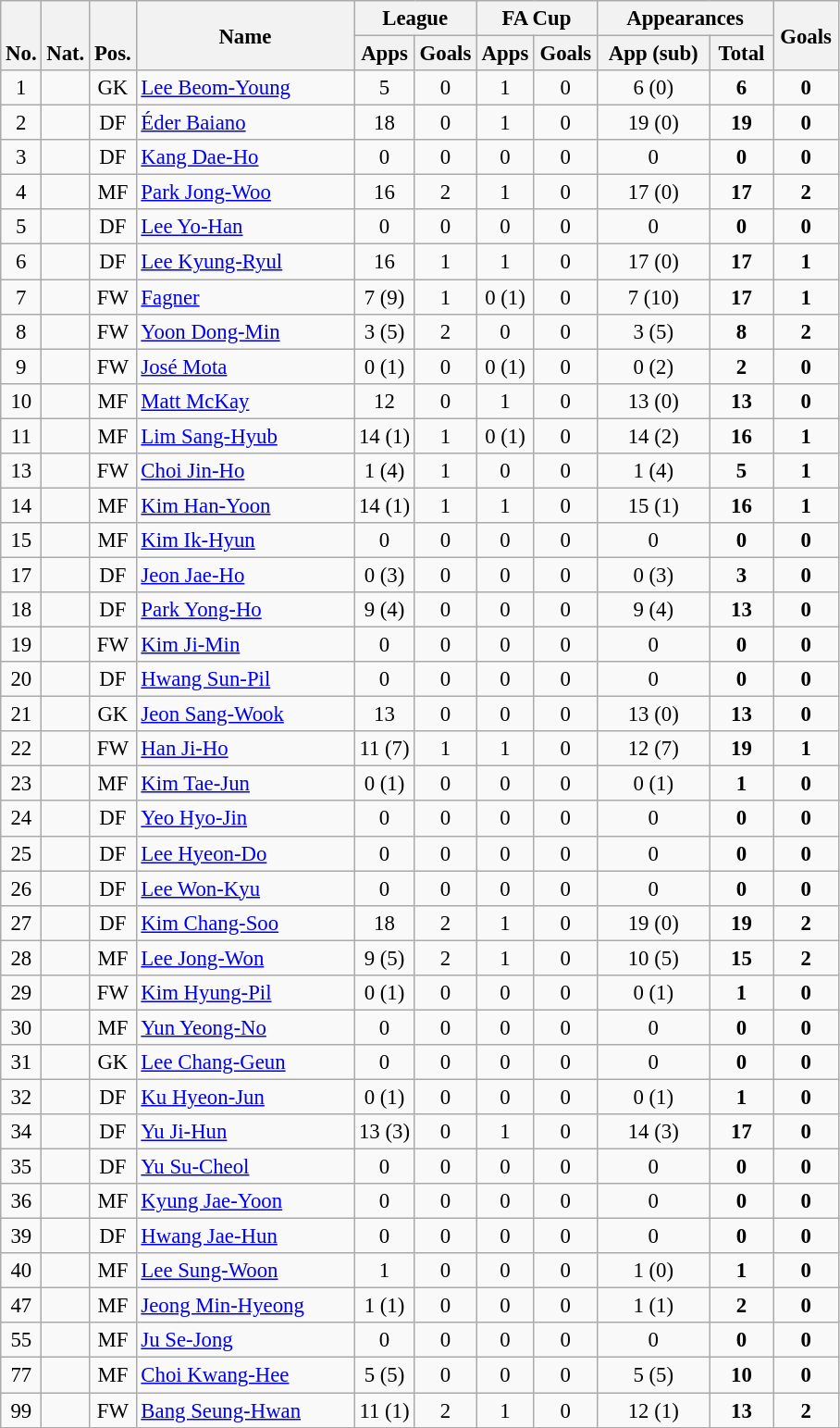<table class="wikitable" style="font-size: 95%; text-align: center;">
<tr>
<th rowspan="2" valign="bottom">No.</th>
<th rowspan="2" valign="bottom">Nat.</th>
<th rowspan="2" valign="bottom">Pos.</th>
<th rowspan="2" width="150">Name</th>
<th colspan="2" width="80">League</th>
<th colspan="2" width="80">FA Cup</th>
<th colspan="2" width="120">Appearances</th>
<th rowspan="2" width="40">Goals</th>
</tr>
<tr>
<th>Apps</th>
<th>Goals</th>
<th>Apps</th>
<th>Goals</th>
<th>App (sub)</th>
<th>Total</th>
</tr>
<tr>
<td>1</td>
<td></td>
<td>GK</td>
<td align="left"><a href='#'>Lee Beom-Young</a></td>
<td>5</td>
<td>0</td>
<td>1</td>
<td>0</td>
<td>6 (0)</td>
<td><strong>6</strong></td>
<td><strong>0</strong></td>
</tr>
<tr>
<td>2</td>
<td></td>
<td>DF</td>
<td align="left"><a href='#'>Éder Baiano</a></td>
<td>18</td>
<td>0</td>
<td>1</td>
<td>0</td>
<td>19 (0)</td>
<td><strong>19</strong></td>
<td><strong>0</strong></td>
</tr>
<tr>
<td>3</td>
<td></td>
<td>DF</td>
<td align="left"><a href='#'>Kang Dae-Ho</a></td>
<td>0</td>
<td>0</td>
<td>0</td>
<td>0</td>
<td>0</td>
<td><strong>0</strong></td>
<td><strong>0</strong></td>
</tr>
<tr>
<td>4</td>
<td></td>
<td>MF</td>
<td align="left"><a href='#'>Park Jong-Woo</a></td>
<td>16</td>
<td>2</td>
<td>1</td>
<td>0</td>
<td>17 (0)</td>
<td><strong>17</strong></td>
<td><strong>2</strong></td>
</tr>
<tr>
<td>5</td>
<td></td>
<td>DF</td>
<td align="left"><a href='#'>Lee Yo-Han</a></td>
<td>0</td>
<td>0</td>
<td>0</td>
<td>0</td>
<td>0</td>
<td><strong>0</strong></td>
<td><strong>0</strong></td>
</tr>
<tr>
<td>6</td>
<td></td>
<td>DF</td>
<td align="left"><a href='#'>Lee Kyung-Ryul</a></td>
<td>16</td>
<td>1</td>
<td>1</td>
<td>0</td>
<td>17 (0)</td>
<td><strong>17</strong></td>
<td><strong>1</strong></td>
</tr>
<tr>
<td>7</td>
<td></td>
<td>FW</td>
<td align="left"><a href='#'>Fagner</a></td>
<td>7 (9)</td>
<td>1</td>
<td>0 (1)</td>
<td>0</td>
<td>7 (10)</td>
<td><strong>17</strong></td>
<td><strong>1</strong></td>
</tr>
<tr>
<td>8</td>
<td></td>
<td>FW</td>
<td align="left"><a href='#'>Yoon Dong-Min</a></td>
<td>3 (5)</td>
<td>2</td>
<td>0</td>
<td>0</td>
<td>3 (5)</td>
<td><strong>8</strong></td>
<td><strong>2</strong></td>
</tr>
<tr>
<td>9</td>
<td></td>
<td>FW</td>
<td align="left"><a href='#'>José Mota</a></td>
<td>0 (1)</td>
<td>0</td>
<td>0 (1)</td>
<td>0</td>
<td>0 (2)</td>
<td><strong>2</strong></td>
<td><strong>0</strong></td>
</tr>
<tr>
<td>10</td>
<td></td>
<td>MF</td>
<td align="left"><a href='#'>Matt McKay</a></td>
<td>12</td>
<td>0</td>
<td>1</td>
<td>0</td>
<td>13 (0)</td>
<td><strong>13</strong></td>
<td><strong>0</strong></td>
</tr>
<tr>
<td>11</td>
<td></td>
<td>MF</td>
<td align="left"><a href='#'>Lim Sang-Hyub</a></td>
<td>14 (1)</td>
<td>1</td>
<td>0 (1)</td>
<td>0</td>
<td>14 (2)</td>
<td><strong>16</strong></td>
<td><strong>1</strong></td>
</tr>
<tr>
<td>13</td>
<td></td>
<td>FW</td>
<td align="left"><a href='#'>Choi Jin-Ho</a></td>
<td>1 (4)</td>
<td>1</td>
<td>0</td>
<td>0</td>
<td>1 (4)</td>
<td><strong>5</strong></td>
<td><strong>1</strong></td>
</tr>
<tr>
<td>14</td>
<td></td>
<td>MF</td>
<td align="left"><a href='#'>Kim Han-Yoon</a></td>
<td>14 (1)</td>
<td>1</td>
<td>1</td>
<td>0</td>
<td>15 (1)</td>
<td><strong>16</strong></td>
<td><strong>1</strong></td>
</tr>
<tr>
<td>15</td>
<td></td>
<td>MF</td>
<td align="left"><a href='#'>Kim Ik-Hyun</a></td>
<td>0</td>
<td>0</td>
<td>0</td>
<td>0</td>
<td>0</td>
<td><strong>0</strong></td>
<td><strong>0</strong></td>
</tr>
<tr>
<td>17</td>
<td></td>
<td>DF</td>
<td align="left"><a href='#'>Jeon Jae-Ho</a></td>
<td>0 (3)</td>
<td>0</td>
<td>0</td>
<td>0</td>
<td>0 (3)</td>
<td><strong>3</strong></td>
<td><strong>0</strong></td>
</tr>
<tr>
<td>18</td>
<td></td>
<td>DF</td>
<td align="left"><a href='#'>Park Yong-Ho</a></td>
<td>9 (4)</td>
<td>0</td>
<td>0</td>
<td>0</td>
<td>9 (4)</td>
<td><strong>13</strong></td>
<td><strong>0</strong></td>
</tr>
<tr>
<td>19</td>
<td></td>
<td>FW</td>
<td align="left"><a href='#'>Kim Ji-Min</a></td>
<td>0</td>
<td>0</td>
<td>0</td>
<td>0</td>
<td>0</td>
<td><strong>0</strong></td>
<td><strong>0</strong></td>
</tr>
<tr>
<td>20</td>
<td></td>
<td>DF</td>
<td align="left"><a href='#'>Hwang Sun-Pil</a></td>
<td>0</td>
<td>0</td>
<td>0</td>
<td>0</td>
<td>0</td>
<td><strong>0</strong></td>
<td><strong>0</strong></td>
</tr>
<tr>
<td>21</td>
<td></td>
<td>GK</td>
<td align="left"><a href='#'>Jeon Sang-Wook</a></td>
<td>13</td>
<td>0</td>
<td>0</td>
<td>0</td>
<td>13 (0)</td>
<td><strong>13</strong></td>
<td><strong>0</strong></td>
</tr>
<tr>
<td>22</td>
<td></td>
<td>FW</td>
<td align="left"><a href='#'>Han Ji-Ho</a></td>
<td>11 (7)</td>
<td>1</td>
<td>1</td>
<td>0</td>
<td>12 (7)</td>
<td><strong>19</strong></td>
<td><strong>1</strong></td>
</tr>
<tr>
<td>23</td>
<td></td>
<td>MF</td>
<td align="left"><a href='#'>Kim Tae-Jun</a></td>
<td>0 (1)</td>
<td>0</td>
<td>0</td>
<td>0</td>
<td>0 (1)</td>
<td><strong>1</strong></td>
<td><strong>0</strong></td>
</tr>
<tr>
<td>24</td>
<td></td>
<td>DF</td>
<td align="left"><a href='#'>Yeo Hyo-Jin</a></td>
<td>0</td>
<td>0</td>
<td>0</td>
<td>0</td>
<td>0</td>
<td><strong>0</strong></td>
<td><strong>0</strong></td>
</tr>
<tr>
<td>25</td>
<td></td>
<td>DF</td>
<td align="left"><a href='#'>Lee Hyeon-Do</a></td>
<td>0</td>
<td>0</td>
<td>0</td>
<td>0</td>
<td>0</td>
<td><strong>0</strong></td>
<td><strong>0</strong></td>
</tr>
<tr>
<td>26</td>
<td></td>
<td>DF</td>
<td align="left"><a href='#'>Lee Won-Kyu</a></td>
<td>0</td>
<td>0</td>
<td>0</td>
<td>0</td>
<td>0</td>
<td><strong>0</strong></td>
<td><strong>0</strong></td>
</tr>
<tr>
<td>27</td>
<td></td>
<td>DF</td>
<td align="left"><a href='#'>Kim Chang-Soo</a></td>
<td>18</td>
<td>2</td>
<td>1</td>
<td>0</td>
<td>19 (0)</td>
<td><strong>19</strong></td>
<td><strong>2</strong></td>
</tr>
<tr>
<td>28</td>
<td></td>
<td>MF</td>
<td align="left"><a href='#'>Lee Jong-Won</a></td>
<td>9 (5)</td>
<td>2</td>
<td>1</td>
<td>0</td>
<td>10 (5)</td>
<td><strong>15</strong></td>
<td><strong>2</strong></td>
</tr>
<tr>
<td>29</td>
<td></td>
<td>FW</td>
<td align="left"><a href='#'>Kim Hyung-Pil</a></td>
<td>0 (1)</td>
<td>0</td>
<td>0</td>
<td>0</td>
<td>0 (1)</td>
<td><strong>1</strong></td>
<td><strong>0</strong></td>
</tr>
<tr>
<td>30</td>
<td></td>
<td>MF</td>
<td align="left"><a href='#'>Yun Yeong-No</a></td>
<td>0</td>
<td>0</td>
<td>0</td>
<td>0</td>
<td>0</td>
<td><strong>0</strong></td>
<td><strong>0</strong></td>
</tr>
<tr>
<td>31</td>
<td></td>
<td>GK</td>
<td align="left"><a href='#'>Lee Chang-Geun</a></td>
<td>0</td>
<td>0</td>
<td>0</td>
<td>0</td>
<td>0</td>
<td><strong>0</strong></td>
<td><strong>0</strong></td>
</tr>
<tr>
<td>32</td>
<td></td>
<td>DF</td>
<td align="left"><a href='#'>Ku Hyeon-Jun</a></td>
<td>0 (1)</td>
<td>0</td>
<td>0</td>
<td>0</td>
<td>0 (1)</td>
<td><strong>1</strong></td>
<td><strong>0</strong></td>
</tr>
<tr>
<td>34</td>
<td></td>
<td>DF</td>
<td align="left"><a href='#'>Yu Ji-Hun</a></td>
<td>13 (3)</td>
<td>0</td>
<td>1</td>
<td>0</td>
<td>14 (3)</td>
<td><strong>17</strong></td>
<td><strong>0</strong></td>
</tr>
<tr>
<td>35</td>
<td></td>
<td>DF</td>
<td align="left"><a href='#'>Yu Su-Cheol</a></td>
<td>0</td>
<td>0</td>
<td>0</td>
<td>0</td>
<td>0</td>
<td><strong>0</strong></td>
<td><strong>0</strong></td>
</tr>
<tr>
<td>36</td>
<td></td>
<td>MF</td>
<td align="left"><a href='#'>Kyung Jae-Yoon</a></td>
<td>0</td>
<td>0</td>
<td>0</td>
<td>0</td>
<td>0</td>
<td><strong>0</strong></td>
<td><strong>0</strong></td>
</tr>
<tr>
<td>39</td>
<td></td>
<td>DF</td>
<td align="left"><a href='#'>Hwang Jae-Hun</a></td>
<td>0</td>
<td>0</td>
<td>0</td>
<td>0</td>
<td>0</td>
<td><strong>0</strong></td>
<td><strong>0</strong></td>
</tr>
<tr>
<td>40</td>
<td></td>
<td>MF</td>
<td align="left"><a href='#'>Lee Sung-Woon</a></td>
<td>1</td>
<td>0</td>
<td>0</td>
<td>0</td>
<td>1 (0)</td>
<td><strong>1</strong></td>
<td><strong>0</strong></td>
</tr>
<tr>
<td>47</td>
<td></td>
<td>MF</td>
<td align="left"><a href='#'>Jeong Min-Hyeong</a></td>
<td>1 (1)</td>
<td>0</td>
<td>0</td>
<td>0</td>
<td>1 (1)</td>
<td><strong>2</strong></td>
<td><strong>0</strong></td>
</tr>
<tr>
<td>55</td>
<td></td>
<td>MF</td>
<td align="left"><a href='#'>Ju Se-Jong</a></td>
<td>0</td>
<td>0</td>
<td>0</td>
<td>0</td>
<td>0</td>
<td><strong>0</strong></td>
<td><strong>0</strong></td>
</tr>
<tr>
<td>77</td>
<td></td>
<td>MF</td>
<td align="left"><a href='#'>Choi Kwang-Hee</a></td>
<td>5 (5)</td>
<td>0</td>
<td>0</td>
<td>0</td>
<td>5 (5)</td>
<td><strong>10</strong></td>
<td><strong>0</strong></td>
</tr>
<tr>
<td>99</td>
<td></td>
<td>FW</td>
<td align="left"><a href='#'>Bang Seung-Hwan</a></td>
<td>11 (1)</td>
<td>2</td>
<td>1</td>
<td>0</td>
<td>12 (1)</td>
<td><strong>13</strong></td>
<td><strong>2</strong></td>
</tr>
</table>
